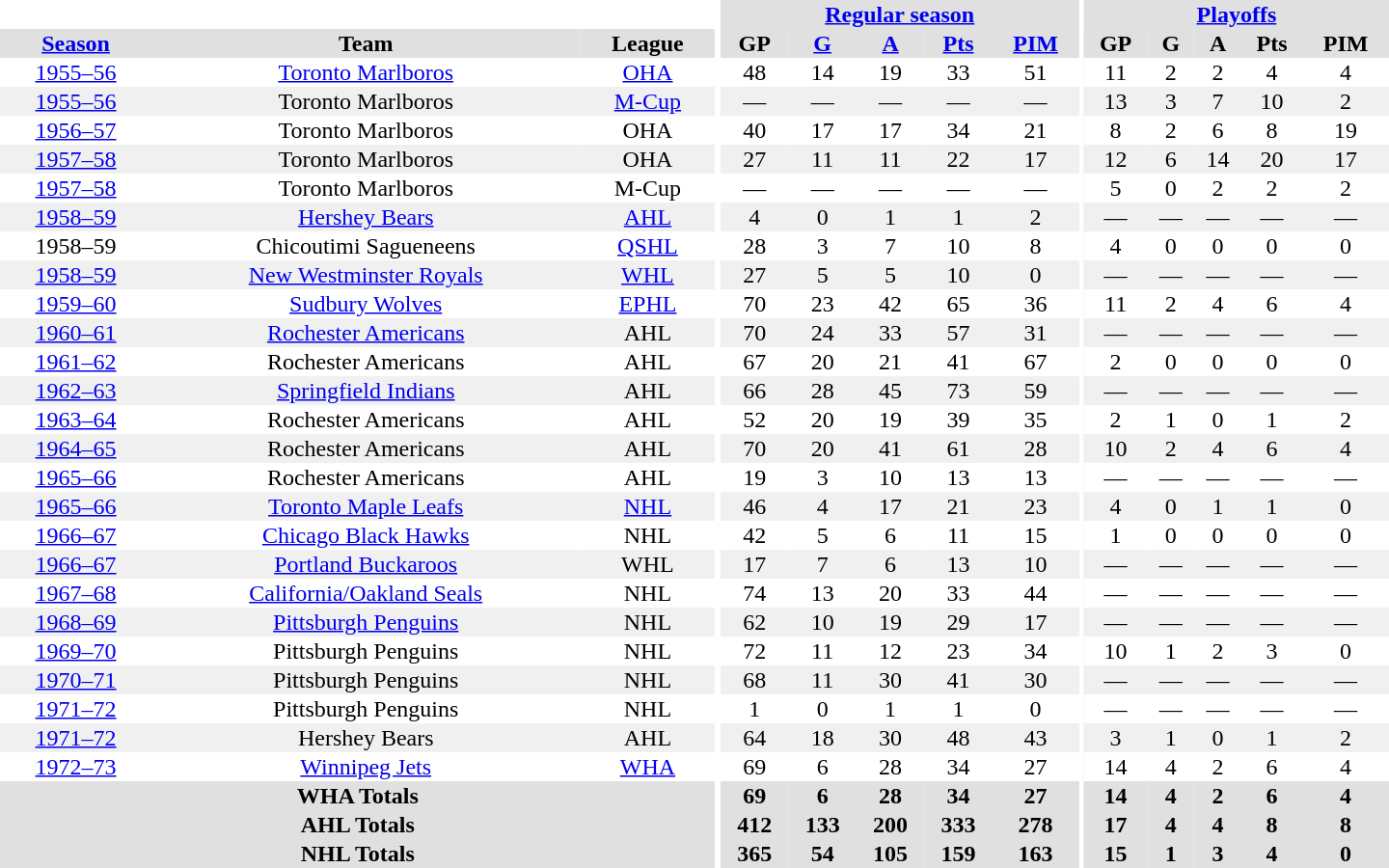<table border="0" cellpadding="1" cellspacing="0" style="text-align:center; width:60em">
<tr bgcolor="#e0e0e0">
<th colspan="3" bgcolor="#ffffff"></th>
<th rowspan="101" bgcolor="#ffffff"></th>
<th colspan="5"><a href='#'>Regular season</a></th>
<th rowspan="101" bgcolor="#ffffff"></th>
<th colspan="5"><a href='#'>Playoffs</a></th>
</tr>
<tr bgcolor="#e0e0e0">
<th><a href='#'>Season</a></th>
<th>Team</th>
<th>League</th>
<th>GP</th>
<th><a href='#'>G</a></th>
<th><a href='#'>A</a></th>
<th><a href='#'>Pts</a></th>
<th><a href='#'>PIM</a></th>
<th>GP</th>
<th>G</th>
<th>A</th>
<th>Pts</th>
<th>PIM</th>
</tr>
<tr>
<td><a href='#'>1955–56</a></td>
<td><a href='#'>Toronto Marlboros</a></td>
<td><a href='#'>OHA</a></td>
<td>48</td>
<td>14</td>
<td>19</td>
<td>33</td>
<td>51</td>
<td>11</td>
<td>2</td>
<td>2</td>
<td>4</td>
<td>4</td>
</tr>
<tr bgcolor="#f0f0f0">
<td><a href='#'>1955–56</a></td>
<td>Toronto Marlboros</td>
<td><a href='#'>M-Cup</a></td>
<td>—</td>
<td>—</td>
<td>—</td>
<td>—</td>
<td>—</td>
<td>13</td>
<td>3</td>
<td>7</td>
<td>10</td>
<td>2</td>
</tr>
<tr>
<td><a href='#'>1956–57</a></td>
<td>Toronto Marlboros</td>
<td>OHA</td>
<td>40</td>
<td>17</td>
<td>17</td>
<td>34</td>
<td>21</td>
<td>8</td>
<td>2</td>
<td>6</td>
<td>8</td>
<td>19</td>
</tr>
<tr bgcolor="#f0f0f0">
<td><a href='#'>1957–58</a></td>
<td>Toronto Marlboros</td>
<td>OHA</td>
<td>27</td>
<td>11</td>
<td>11</td>
<td>22</td>
<td>17</td>
<td>12</td>
<td>6</td>
<td>14</td>
<td>20</td>
<td>17</td>
</tr>
<tr>
<td><a href='#'>1957–58</a></td>
<td>Toronto Marlboros</td>
<td>M-Cup</td>
<td>—</td>
<td>—</td>
<td>—</td>
<td>—</td>
<td>—</td>
<td>5</td>
<td>0</td>
<td>2</td>
<td>2</td>
<td>2</td>
</tr>
<tr bgcolor="#f0f0f0">
<td><a href='#'>1958–59</a></td>
<td><a href='#'>Hershey Bears</a></td>
<td><a href='#'>AHL</a></td>
<td>4</td>
<td>0</td>
<td>1</td>
<td>1</td>
<td>2</td>
<td>—</td>
<td>—</td>
<td>—</td>
<td>—</td>
<td>—</td>
</tr>
<tr>
<td>1958–59</td>
<td>Chicoutimi Sagueneens</td>
<td><a href='#'>QSHL</a></td>
<td>28</td>
<td>3</td>
<td>7</td>
<td>10</td>
<td>8</td>
<td>4</td>
<td>0</td>
<td>0</td>
<td>0</td>
<td>0</td>
</tr>
<tr bgcolor="#f0f0f0">
<td><a href='#'>1958–59</a></td>
<td><a href='#'>New Westminster Royals</a></td>
<td><a href='#'>WHL</a></td>
<td>27</td>
<td>5</td>
<td>5</td>
<td>10</td>
<td>0</td>
<td>—</td>
<td>—</td>
<td>—</td>
<td>—</td>
<td>—</td>
</tr>
<tr>
<td><a href='#'>1959–60</a></td>
<td><a href='#'>Sudbury Wolves</a></td>
<td><a href='#'>EPHL</a></td>
<td>70</td>
<td>23</td>
<td>42</td>
<td>65</td>
<td>36</td>
<td>11</td>
<td>2</td>
<td>4</td>
<td>6</td>
<td>4</td>
</tr>
<tr bgcolor="#f0f0f0">
<td><a href='#'>1960–61</a></td>
<td><a href='#'>Rochester Americans</a></td>
<td>AHL</td>
<td>70</td>
<td>24</td>
<td>33</td>
<td>57</td>
<td>31</td>
<td>—</td>
<td>—</td>
<td>—</td>
<td>—</td>
<td>—</td>
</tr>
<tr>
<td><a href='#'>1961–62</a></td>
<td>Rochester Americans</td>
<td>AHL</td>
<td>67</td>
<td>20</td>
<td>21</td>
<td>41</td>
<td>67</td>
<td>2</td>
<td>0</td>
<td>0</td>
<td>0</td>
<td>0</td>
</tr>
<tr bgcolor="#f0f0f0">
<td><a href='#'>1962–63</a></td>
<td><a href='#'>Springfield Indians</a></td>
<td>AHL</td>
<td>66</td>
<td>28</td>
<td>45</td>
<td>73</td>
<td>59</td>
<td>—</td>
<td>—</td>
<td>—</td>
<td>—</td>
<td>—</td>
</tr>
<tr>
<td><a href='#'>1963–64</a></td>
<td>Rochester Americans</td>
<td>AHL</td>
<td>52</td>
<td>20</td>
<td>19</td>
<td>39</td>
<td>35</td>
<td>2</td>
<td>1</td>
<td>0</td>
<td>1</td>
<td>2</td>
</tr>
<tr bgcolor="#f0f0f0">
<td><a href='#'>1964–65</a></td>
<td>Rochester Americans</td>
<td>AHL</td>
<td>70</td>
<td>20</td>
<td>41</td>
<td>61</td>
<td>28</td>
<td>10</td>
<td>2</td>
<td>4</td>
<td>6</td>
<td>4</td>
</tr>
<tr>
<td><a href='#'>1965–66</a></td>
<td>Rochester Americans</td>
<td>AHL</td>
<td>19</td>
<td>3</td>
<td>10</td>
<td>13</td>
<td>13</td>
<td>—</td>
<td>—</td>
<td>—</td>
<td>—</td>
<td>—</td>
</tr>
<tr bgcolor="#f0f0f0">
<td><a href='#'>1965–66</a></td>
<td><a href='#'>Toronto Maple Leafs</a></td>
<td><a href='#'>NHL</a></td>
<td>46</td>
<td>4</td>
<td>17</td>
<td>21</td>
<td>23</td>
<td>4</td>
<td>0</td>
<td>1</td>
<td>1</td>
<td>0</td>
</tr>
<tr>
<td><a href='#'>1966–67</a></td>
<td><a href='#'>Chicago Black Hawks</a></td>
<td>NHL</td>
<td>42</td>
<td>5</td>
<td>6</td>
<td>11</td>
<td>15</td>
<td>1</td>
<td>0</td>
<td>0</td>
<td>0</td>
<td>0</td>
</tr>
<tr bgcolor="#f0f0f0">
<td><a href='#'>1966–67</a></td>
<td><a href='#'>Portland Buckaroos</a></td>
<td>WHL</td>
<td>17</td>
<td>7</td>
<td>6</td>
<td>13</td>
<td>10</td>
<td>—</td>
<td>—</td>
<td>—</td>
<td>—</td>
<td>—</td>
</tr>
<tr>
<td><a href='#'>1967–68</a></td>
<td><a href='#'>California/Oakland Seals</a></td>
<td>NHL</td>
<td>74</td>
<td>13</td>
<td>20</td>
<td>33</td>
<td>44</td>
<td>—</td>
<td>—</td>
<td>—</td>
<td>—</td>
<td>—</td>
</tr>
<tr bgcolor="#f0f0f0">
<td><a href='#'>1968–69</a></td>
<td><a href='#'>Pittsburgh Penguins</a></td>
<td>NHL</td>
<td>62</td>
<td>10</td>
<td>19</td>
<td>29</td>
<td>17</td>
<td>—</td>
<td>—</td>
<td>—</td>
<td>—</td>
<td>—</td>
</tr>
<tr>
<td><a href='#'>1969–70</a></td>
<td>Pittsburgh Penguins</td>
<td>NHL</td>
<td>72</td>
<td>11</td>
<td>12</td>
<td>23</td>
<td>34</td>
<td>10</td>
<td>1</td>
<td>2</td>
<td>3</td>
<td>0</td>
</tr>
<tr bgcolor="#f0f0f0">
<td><a href='#'>1970–71</a></td>
<td>Pittsburgh Penguins</td>
<td>NHL</td>
<td>68</td>
<td>11</td>
<td>30</td>
<td>41</td>
<td>30</td>
<td>—</td>
<td>—</td>
<td>—</td>
<td>—</td>
<td>—</td>
</tr>
<tr>
<td><a href='#'>1971–72</a></td>
<td>Pittsburgh Penguins</td>
<td>NHL</td>
<td>1</td>
<td>0</td>
<td>1</td>
<td>1</td>
<td>0</td>
<td>—</td>
<td>—</td>
<td>—</td>
<td>—</td>
<td>—</td>
</tr>
<tr bgcolor="#f0f0f0">
<td><a href='#'>1971–72</a></td>
<td>Hershey Bears</td>
<td>AHL</td>
<td>64</td>
<td>18</td>
<td>30</td>
<td>48</td>
<td>43</td>
<td>3</td>
<td>1</td>
<td>0</td>
<td>1</td>
<td>2</td>
</tr>
<tr>
<td><a href='#'>1972–73</a></td>
<td><a href='#'>Winnipeg Jets</a></td>
<td><a href='#'>WHA</a></td>
<td>69</td>
<td>6</td>
<td>28</td>
<td>34</td>
<td>27</td>
<td>14</td>
<td>4</td>
<td>2</td>
<td>6</td>
<td>4</td>
</tr>
<tr bgcolor="#e0e0e0">
<th colspan="3">WHA Totals</th>
<th>69</th>
<th>6</th>
<th>28</th>
<th>34</th>
<th>27</th>
<th>14</th>
<th>4</th>
<th>2</th>
<th>6</th>
<th>4</th>
</tr>
<tr bgcolor="#e0e0e0">
<th colspan="3">AHL Totals</th>
<th>412</th>
<th>133</th>
<th>200</th>
<th>333</th>
<th>278</th>
<th>17</th>
<th>4</th>
<th>4</th>
<th>8</th>
<th>8</th>
</tr>
<tr bgcolor="#e0e0e0">
<th colspan="3">NHL Totals</th>
<th>365</th>
<th>54</th>
<th>105</th>
<th>159</th>
<th>163</th>
<th>15</th>
<th>1</th>
<th>3</th>
<th>4</th>
<th>0</th>
</tr>
</table>
